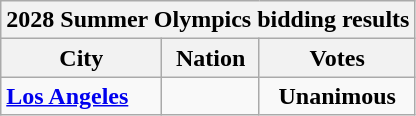<table class="wikitable">
<tr>
<th colspan="7">2028 Summer Olympics bidding results</th>
</tr>
<tr>
<th>City</th>
<th>Nation</th>
<th>Votes</th>
</tr>
<tr>
<td><strong><a href='#'>Los Angeles</a></strong></td>
<td><strong></strong></td>
<td align=center><strong>Unanimous</strong></td>
</tr>
</table>
